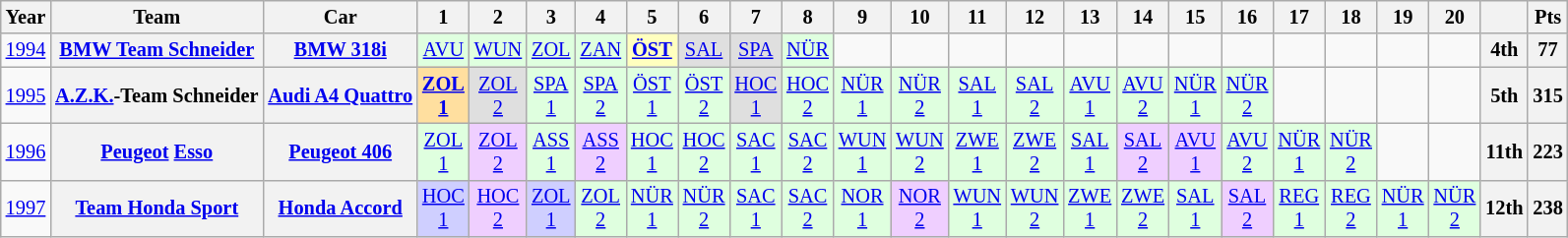<table class="wikitable" style="text-align:center; font-size:85%">
<tr>
<th>Year</th>
<th>Team</th>
<th>Car</th>
<th>1</th>
<th>2</th>
<th>3</th>
<th>4</th>
<th>5</th>
<th>6</th>
<th>7</th>
<th>8</th>
<th>9</th>
<th>10</th>
<th>11</th>
<th>12</th>
<th>13</th>
<th>14</th>
<th>15</th>
<th>16</th>
<th>17</th>
<th>18</th>
<th>19</th>
<th>20</th>
<th></th>
<th>Pts</th>
</tr>
<tr>
<td><a href='#'>1994</a></td>
<th><a href='#'>BMW Team Schneider</a></th>
<th><a href='#'>BMW 318i</a></th>
<td style="background:#DFFFDF;"><a href='#'>AVU</a><br></td>
<td style="background:#DFFFDF;"><a href='#'>WUN</a><br></td>
<td style="background:#DFFFDF;"><a href='#'>ZOL</a><br></td>
<td style="background:#DFFFDF;"><a href='#'>ZAN</a><br></td>
<td style="background:#FFFFBF;"><strong><a href='#'>ÖST</a></strong><br></td>
<td style="background:#DFDFDF;"><a href='#'>SAL</a><br></td>
<td style="background:#DFDFDF;"><a href='#'>SPA</a><br></td>
<td style="background:#DFFFDF;"><a href='#'>NÜR</a><br></td>
<td></td>
<td></td>
<td></td>
<td></td>
<td></td>
<td></td>
<td></td>
<td></td>
<td></td>
<td></td>
<td></td>
<td></td>
<th>4th</th>
<th>77</th>
</tr>
<tr>
<td><a href='#'>1995</a></td>
<th><a href='#'>A.Z.K.</a>-Team Schneider</th>
<th><a href='#'>Audi A4 Quattro</a></th>
<td style="background:#FFDF9F;"><strong><a href='#'>ZOL<br>1</a></strong><br></td>
<td style="background:#DFDFDF;"><a href='#'>ZOL<br>2</a><br></td>
<td style="background:#DFFFDF;"><a href='#'>SPA<br>1</a><br></td>
<td style="background:#DFFFDF;"><a href='#'>SPA<br>2</a><br></td>
<td style="background:#DFFFDF;"><a href='#'>ÖST<br>1</a><br></td>
<td style="background:#DFFFDF;"><a href='#'>ÖST<br>2</a><br></td>
<td style="background:#DFDFDF;"><a href='#'>HOC<br>1</a><br></td>
<td style="background:#DFFFDF;"><a href='#'>HOC<br>2</a><br></td>
<td style="background:#DFFFDF;"><a href='#'>NÜR<br>1</a><br></td>
<td style="background:#DFFFDF;"><a href='#'>NÜR<br>2</a><br></td>
<td style="background:#DFFFDF;"><a href='#'>SAL<br>1</a><br></td>
<td style="background:#DFFFDF;"><a href='#'>SAL<br>2</a><br></td>
<td style="background:#DFFFDF;"><a href='#'>AVU<br>1</a><br></td>
<td style="background:#DFFFDF;"><a href='#'>AVU<br>2</a><br></td>
<td style="background:#DFFFDF;"><a href='#'>NÜR<br>1</a><br></td>
<td style="background:#DFFFDF;"><a href='#'>NÜR<br>2</a><br></td>
<td></td>
<td></td>
<td></td>
<td></td>
<th>5th</th>
<th>315</th>
</tr>
<tr>
<td><a href='#'>1996</a></td>
<th><a href='#'>Peugeot</a> <a href='#'>Esso</a></th>
<th><a href='#'>Peugeot 406</a></th>
<td style="background:#DFFFDF;"><a href='#'>ZOL<br>1</a><br></td>
<td style="background:#EFCFFF;"><a href='#'>ZOL<br>2</a><br></td>
<td style="background:#DFFFDF;"><a href='#'>ASS<br>1</a><br></td>
<td style="background:#EFCFFF;"><a href='#'>ASS<br>2</a><br></td>
<td style="background:#DFFFDF;"><a href='#'>HOC<br>1</a><br></td>
<td style="background:#DFFFDF;"><a href='#'>HOC<br>2</a><br></td>
<td style="background:#DFFFDF;"><a href='#'>SAC<br>1</a><br></td>
<td style="background:#DFFFDF;"><a href='#'>SAC<br>2</a><br></td>
<td style="background:#DFFFDF;"><a href='#'>WUN<br>1</a><br></td>
<td style="background:#DFFFDF;"><a href='#'>WUN<br>2</a><br></td>
<td style="background:#DFFFDF;"><a href='#'>ZWE<br>1</a><br></td>
<td style="background:#DFFFDF;"><a href='#'>ZWE<br>2</a><br></td>
<td style="background:#DFFFDF;"><a href='#'>SAL<br>1</a><br></td>
<td style="background:#EFCFFF;"><a href='#'>SAL<br>2</a><br></td>
<td style="background:#EFCFFF;"><a href='#'>AVU<br>1</a><br></td>
<td style="background:#DFFFDF;"><a href='#'>AVU<br>2</a><br></td>
<td style="background:#DFFFDF;"><a href='#'>NÜR<br>1</a><br></td>
<td style="background:#DFFFDF;"><a href='#'>NÜR<br>2</a><br></td>
<td></td>
<td></td>
<th>11th</th>
<th>223</th>
</tr>
<tr>
<td><a href='#'>1997</a></td>
<th><a href='#'>Team Honda Sport</a></th>
<th><a href='#'>Honda Accord</a></th>
<td style="background:#CFCFFF;"><a href='#'>HOC<br>1</a><br></td>
<td style="background:#EFCFFF;"><a href='#'>HOC<br>2</a><br></td>
<td style="background:#CFCFFF;"><a href='#'>ZOL<br>1</a><br></td>
<td style="background:#DFFFDF;"><a href='#'>ZOL<br>2</a><br></td>
<td style="background:#DFFFDF;"><a href='#'>NÜR<br>1</a><br></td>
<td style="background:#DFFFDF;"><a href='#'>NÜR<br>2</a><br></td>
<td style="background:#DFFFDF;"><a href='#'>SAC<br>1</a><br></td>
<td style="background:#DFFFDF;"><a href='#'>SAC<br>2</a><br></td>
<td style="background:#DFFFDF;"><a href='#'>NOR<br>1</a><br></td>
<td style="background:#EFCFFF;"><a href='#'>NOR<br>2</a><br></td>
<td style="background:#DFFFDF;"><a href='#'>WUN<br>1</a><br></td>
<td style="background:#DFFFDF;"><a href='#'>WUN<br>2</a><br></td>
<td style="background:#DFFFDF;"><a href='#'>ZWE<br>1</a><br></td>
<td style="background:#DFFFDF;"><a href='#'>ZWE<br>2</a><br></td>
<td style="background:#DFFFDF;"><a href='#'>SAL<br>1</a><br></td>
<td style="background:#EFCFFF;"><a href='#'>SAL<br>2</a><br></td>
<td style="background:#DFFFDF;"><a href='#'>REG<br>1</a><br></td>
<td style="background:#DFFFDF;"><a href='#'>REG<br>2</a><br></td>
<td style="background:#DFFFDF;"><a href='#'>NÜR<br>1</a><br></td>
<td style="background:#DFFFDF;"><a href='#'>NÜR<br>2</a><br></td>
<th>12th</th>
<th>238</th>
</tr>
</table>
